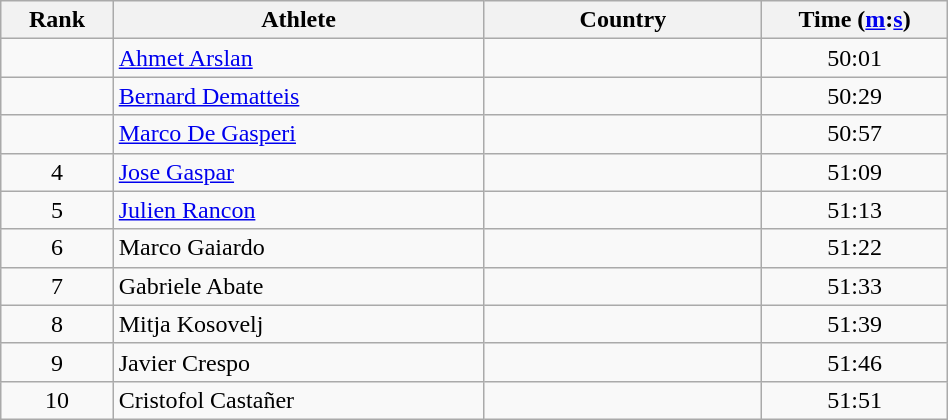<table class="wikitable" width=50%>
<tr>
<th width=5%>Rank</th>
<th width=20%>Athlete</th>
<th width=15%>Country</th>
<th width=10%>Time (<a href='#'>m</a>:<a href='#'>s</a>)</th>
</tr>
<tr align="center">
<td></td>
<td align="left"><a href='#'>Ahmet Arslan</a></td>
<td align="left"></td>
<td>50:01</td>
</tr>
<tr align="center">
<td></td>
<td align="left"><a href='#'>Bernard Dematteis</a></td>
<td align="left"></td>
<td>50:29</td>
</tr>
<tr align="center">
<td></td>
<td align="left"><a href='#'>Marco De Gasperi</a></td>
<td align="left"></td>
<td>50:57</td>
</tr>
<tr align="center">
<td>4</td>
<td align="left"><a href='#'>Jose Gaspar</a></td>
<td align="left"></td>
<td>51:09</td>
</tr>
<tr align="center">
<td>5</td>
<td align="left"><a href='#'>Julien Rancon</a></td>
<td align="left"></td>
<td>51:13</td>
</tr>
<tr align="center">
<td>6</td>
<td align="left">Marco Gaiardo</td>
<td align="left"></td>
<td>51:22</td>
</tr>
<tr align="center">
<td>7</td>
<td align="left">Gabriele Abate</td>
<td align="left"></td>
<td>51:33</td>
</tr>
<tr align="center">
<td>8</td>
<td align="left">Mitja Kosovelj</td>
<td align="left"></td>
<td>51:39</td>
</tr>
<tr align="center">
<td>9</td>
<td align="left">Javier Crespo</td>
<td align="left"></td>
<td>51:46</td>
</tr>
<tr align="center">
<td>10</td>
<td align="left">Cristofol Castañer</td>
<td align="left"></td>
<td>51:51</td>
</tr>
</table>
